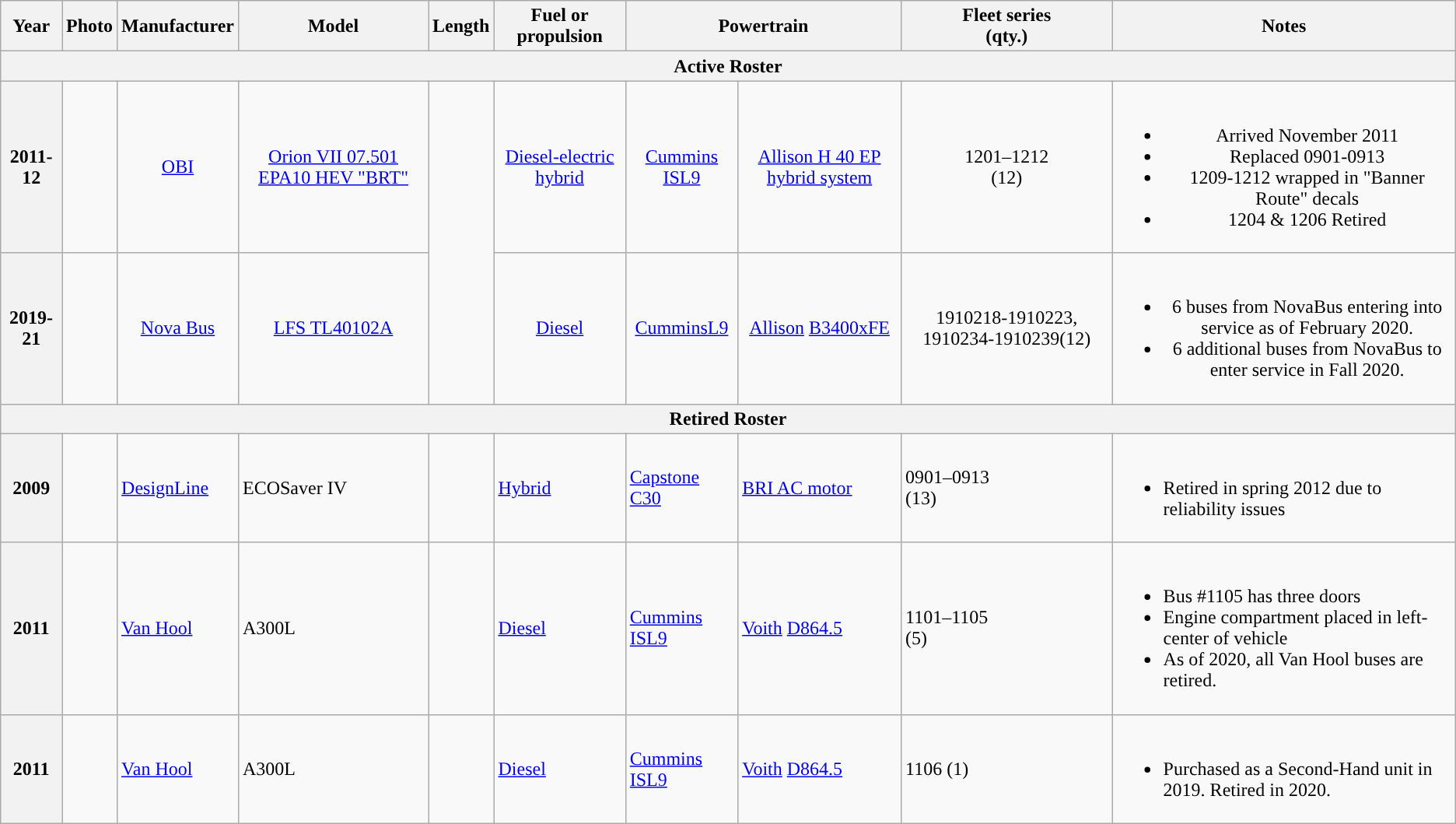<table class="wikitable">
<tr align="center">
<th scope="col">Year</th>
<th scope="col">Photo</th>
<th scope="col">Manufacturer</th>
<th scope="col">Model</th>
<th scope="col">Length</th>
<th scope="col">Fuel or propulsion</th>
<th colspan="2" scope="col">Powertrain</th>
<th scope="col">Fleet series<br>(qty.)</th>
<th>Notes</th>
</tr>
<tr align="center">
<th colspan="10">Active Roster</th>
</tr>
<tr align="center">
<th>2011-12</th>
<td></td>
<td><a href='#'>OBI</a><br></td>
<td><a href='#'>Orion VII 07.501 EPA10 HEV "BRT"</a></td>
<td rowspan="2"></td>
<td><a href='#'>Diesel-electric hybrid</a></td>
<td><a href='#'>Cummins</a> <a href='#'>ISL9</a></td>
<td><a href='#'>Allison H 40 EP hybrid system</a></td>
<td>1201–1212<br>(12)</td>
<td><br><ul><li>Arrived November 2011</li><li>Replaced 0901-0913</li><li>1209-1212 wrapped in "Banner Route" decals</li><li>1204 & 1206 Retired</li></ul></td>
</tr>
<tr align="center">
<th>2019-21</th>
<td></td>
<td><a href='#'>Nova Bus</a></td>
<td><a href='#'>LFS TL40102A</a></td>
<td><a href='#'>Diesel</a></td>
<td><a href='#'>Cummins</a><a href='#'>L9</a></td>
<td><a href='#'>Allison</a> <a href='#'>B3400xFE</a></td>
<td>1910218-1910223, 1910234-1910239(12)</td>
<td><br><ul><li>6 buses from NovaBus entering into service as of February 2020.</li><li>6 additional buses from NovaBus to enter service in Fall 2020.</li></ul></td>
</tr>
<tr align="center">
<th colspan="10">Retired Roster</th>
</tr>
<tr>
<th scope="row">2009</th>
<td></td>
<td><a href='#'>DesignLine</a></td>
<td>ECOSaver IV</td>
<td></td>
<td><a href='#'>Hybrid</a></td>
<td><a href='#'>Capstone C30</a></td>
<td><a href='#'>BRI AC motor</a></td>
<td>0901–0913<br>(13)</td>
<td><br><ul><li>Retired in spring 2012 due to reliability issues</li></ul></td>
</tr>
<tr>
<th>2011</th>
<td></td>
<td><a href='#'>Van Hool</a></td>
<td>A300L</td>
<td></td>
<td><a href='#'>Diesel</a></td>
<td><a href='#'>Cummins</a> <a href='#'>ISL9</a></td>
<td><a href='#'>Voith</a> <a href='#'>D864.5</a></td>
<td>1101–1105<br>(5)</td>
<td><br><ul><li>Bus #1105 has three doors</li><li>Engine compartment placed in left-center of vehicle</li><li>As of 2020, all Van Hool buses are retired.</li></ul></td>
</tr>
<tr>
<th>2011</th>
<td></td>
<td><a href='#'>Van Hool</a></td>
<td>A300L</td>
<td></td>
<td><a href='#'>Diesel</a></td>
<td><a href='#'>Cummins</a> <a href='#'>ISL9</a></td>
<td><a href='#'>Voith</a> <a href='#'>D864.5</a></td>
<td>1106 (1)</td>
<td><br><ul><li>Purchased as a Second-Hand unit in 2019. Retired in 2020.</li></ul></td>
</tr>
</table>
